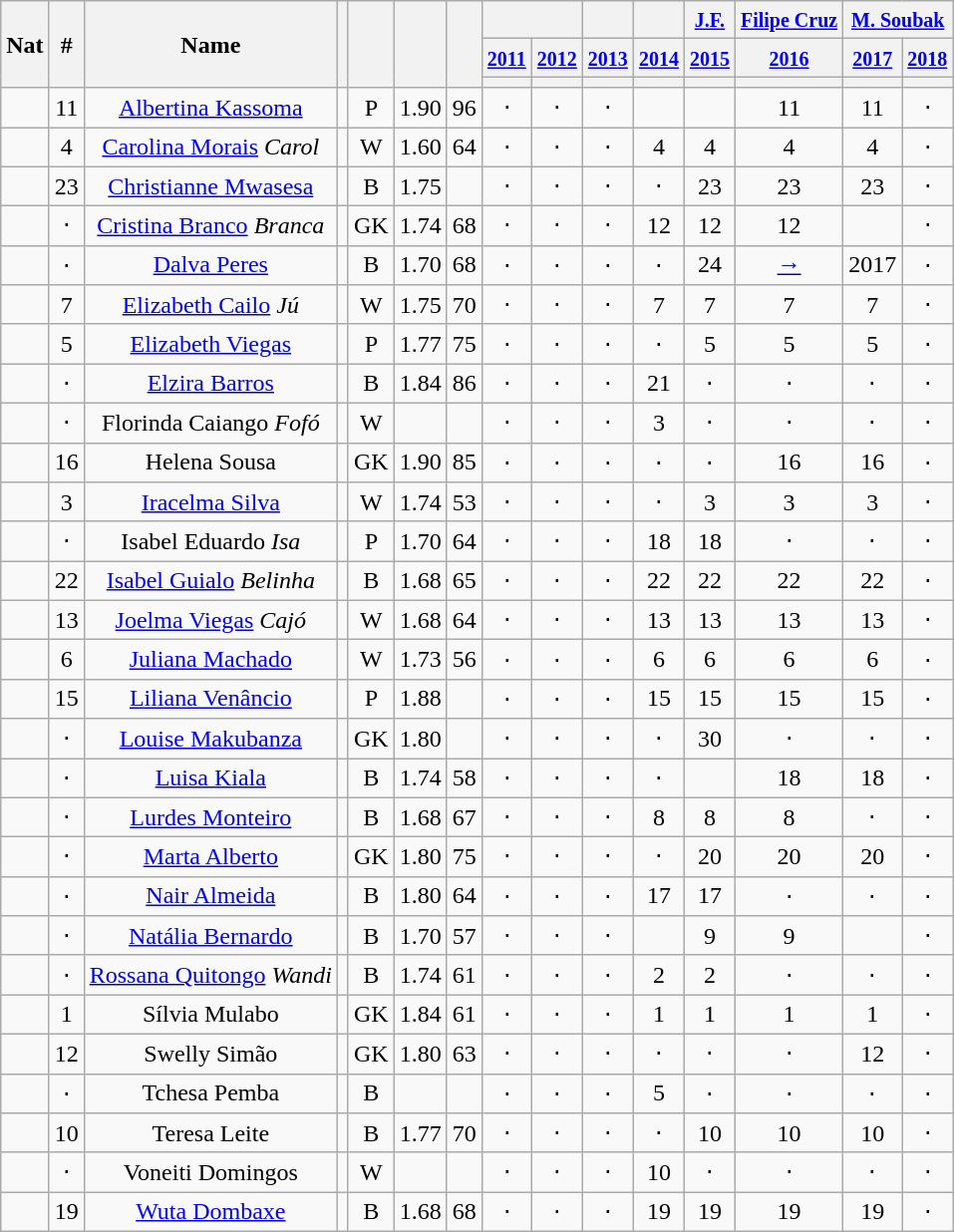<table class="wikitable plainrowheaders sortable" style="text-align:center">
<tr>
<th scope="col" rowspan="3">Nat</th>
<th scope="col" rowspan="3">#</th>
<th scope="col" rowspan="3">Name</th>
<th scope="col" rowspan="3"></th>
<th scope="col" rowspan="3"></th>
<th scope="col" rowspan="3"></th>
<th scope="col" rowspan="3"></th>
<th colspan="2"></th>
<th colspan="1"></th>
<th colspan="1"></th>
<th colspan="1"><small><a href='#'>J.F.</a></small></th>
<th colspan="1"><small><a href='#'>Filipe Cruz</a></small></th>
<th colspan="2"><small><a href='#'>M. Soubak</a></small></th>
</tr>
<tr>
<th colspan="1"><small><a href='#'>2011</a></small></th>
<th colspan="1"><small><a href='#'>2012</a></small></th>
<th colspan="1"><small><a href='#'>2013</a></small></th>
<th colspan="1"><small><a href='#'>2014</a></small></th>
<th colspan="1"><small><a href='#'>2015</a></small></th>
<th colspan="1"><small><a href='#'>2016</a></small></th>
<th colspan="1"><small><a href='#'>2017</a></small></th>
<th colspan="1"><small><a href='#'>2018</a></small></th>
</tr>
<tr>
<th scope="col" rowspan="1"></th>
<th scope="col" rowspan="1"></th>
<th scope="col" rowspan="1"></th>
<th scope="col" rowspan="1"></th>
<th scope="col" rowspan="1"></th>
<th scope="col" rowspan="1"></th>
<th scope="col" rowspan="1"></th>
<th scope="col" rowspan="1"></th>
</tr>
<tr>
<td></td>
<td>11</td>
<td><a href='#'>Albertina Kassoma</a></td>
<td></td>
<td>P</td>
<td>1.90</td>
<td>96</td>
<td>⋅</td>
<td>⋅</td>
<td>⋅</td>
<td></td>
<td></td>
<td>11</td>
<td>11</td>
<td>⋅</td>
</tr>
<tr>
<td></td>
<td data-sort-value="04">4</td>
<td><a href='#'>Carolina Morais</a> <em>Carol</em></td>
<td></td>
<td data-sort-value="3">W</td>
<td>1.60</td>
<td>64</td>
<td>⋅</td>
<td>⋅</td>
<td>⋅</td>
<td data-sort-value="04">4</td>
<td data-sort-value="04">4</td>
<td data-sort-value="04">4</td>
<td data-sort-value="04">4</td>
<td>⋅</td>
</tr>
<tr>
<td></td>
<td>23</td>
<td><a href='#'>Christianne Mwasesa</a></td>
<td></td>
<td data-sort-value="2">B</td>
<td>1.75</td>
<td></td>
<td>⋅</td>
<td>⋅</td>
<td>⋅</td>
<td>⋅</td>
<td>23</td>
<td>23</td>
<td>23</td>
<td>⋅</td>
</tr>
<tr>
<td></td>
<td>⋅</td>
<td><a href='#'>Cristina Branco</a> <em>Branca</em></td>
<td></td>
<td data-sort-value="1">GK</td>
<td>1.74</td>
<td>68</td>
<td>⋅</td>
<td>⋅</td>
<td>⋅</td>
<td>12</td>
<td>12</td>
<td>12</td>
<td></td>
<td>⋅</td>
</tr>
<tr>
<td></td>
<td>⋅</td>
<td><a href='#'>Dalva Peres</a></td>
<td></td>
<td data-sort-value="2">B</td>
<td>1.70</td>
<td>68</td>
<td>⋅</td>
<td>⋅</td>
<td>⋅</td>
<td>⋅</td>
<td>24</td>
<td data-sort-value="⋅"><a href='#'>→</a></td>
<td>2017</td>
<td>⋅</td>
</tr>
<tr>
<td></td>
<td data-sort-value="07">7</td>
<td><a href='#'>Elizabeth Cailo</a> <em>Jú</em></td>
<td></td>
<td data-sort-value="3">W</td>
<td>1.75</td>
<td>70</td>
<td>⋅</td>
<td>⋅</td>
<td>⋅</td>
<td data-sort-value="07">7</td>
<td data-sort-value="07">7</td>
<td data-sort-value="07">7</td>
<td data-sort-value="07">7</td>
<td>⋅</td>
</tr>
<tr>
<td></td>
<td data-sort-value="05">5</td>
<td><a href='#'>Elizabeth Viegas</a></td>
<td></td>
<td>P</td>
<td>1.77</td>
<td>75</td>
<td>⋅</td>
<td>⋅</td>
<td>⋅</td>
<td>⋅</td>
<td data-sort-value="05">5</td>
<td data-sort-value="05">5</td>
<td data-sort-value="05">5</td>
<td>⋅</td>
</tr>
<tr>
<td></td>
<td>⋅</td>
<td><a href='#'>Elzira Barros</a></td>
<td></td>
<td data-sort-value="2">B</td>
<td>1.84</td>
<td>86</td>
<td>⋅</td>
<td>⋅</td>
<td>⋅</td>
<td>21</td>
<td>⋅</td>
<td>⋅</td>
<td>⋅</td>
<td>⋅</td>
</tr>
<tr>
<td></td>
<td>⋅</td>
<td>Florinda Caiango <em>Fofó</em></td>
<td></td>
<td data-sort-value="3">W</td>
<td></td>
<td></td>
<td>⋅</td>
<td>⋅</td>
<td>⋅</td>
<td data-sort-value="03">3</td>
<td>⋅</td>
<td>⋅</td>
<td>⋅</td>
<td>⋅</td>
</tr>
<tr>
<td></td>
<td>16</td>
<td>Helena Sousa</td>
<td></td>
<td data-sort-value="1">GK</td>
<td>1.90</td>
<td>85</td>
<td>⋅</td>
<td>⋅</td>
<td>⋅</td>
<td>⋅</td>
<td>⋅</td>
<td>16</td>
<td>16</td>
<td>⋅</td>
</tr>
<tr>
<td></td>
<td data-sort-value="03">3</td>
<td><a href='#'>Iracelma Silva</a></td>
<td></td>
<td data-sort-value="3">W</td>
<td>1.74</td>
<td>53</td>
<td>⋅</td>
<td>⋅</td>
<td>⋅</td>
<td>⋅</td>
<td data-sort-value="03">3</td>
<td data-sort-value="03">3</td>
<td data-sort-value="03">3</td>
<td>⋅</td>
</tr>
<tr>
<td></td>
<td>⋅</td>
<td>Isabel Eduardo <em>Isa</em></td>
<td></td>
<td>P</td>
<td>1.70</td>
<td>64</td>
<td>⋅</td>
<td>⋅</td>
<td>⋅</td>
<td>18</td>
<td>18</td>
<td>⋅</td>
<td>⋅</td>
<td>⋅</td>
</tr>
<tr>
<td></td>
<td>22</td>
<td><a href='#'>Isabel Guialo</a> <em>Belinha</em></td>
<td></td>
<td data-sort-value="2">B</td>
<td>1.68</td>
<td>65</td>
<td>⋅</td>
<td>⋅</td>
<td>⋅</td>
<td>22</td>
<td>22</td>
<td>22</td>
<td>22</td>
<td>⋅</td>
</tr>
<tr>
<td></td>
<td>13</td>
<td><a href='#'>Joelma Viegas</a> <em>Cajó</em></td>
<td></td>
<td data-sort-value="3">W</td>
<td>1.68</td>
<td>64</td>
<td>⋅</td>
<td>⋅</td>
<td>⋅</td>
<td>13</td>
<td>13</td>
<td>13</td>
<td>13</td>
<td>⋅</td>
</tr>
<tr>
<td></td>
<td data-sort-value="06">6</td>
<td><a href='#'>Juliana Machado</a></td>
<td></td>
<td data-sort-value="3">W</td>
<td>1.73</td>
<td>56</td>
<td>⋅</td>
<td>⋅</td>
<td>⋅</td>
<td data-sort-value="06">6</td>
<td data-sort-value="06">6</td>
<td data-sort-value="06">6</td>
<td data-sort-value="06">6</td>
<td>⋅</td>
</tr>
<tr>
<td></td>
<td>15</td>
<td><a href='#'>Liliana Venâncio</a></td>
<td></td>
<td>P</td>
<td>1.88</td>
<td></td>
<td>⋅</td>
<td>⋅</td>
<td>⋅</td>
<td>15</td>
<td>15</td>
<td>15</td>
<td>15</td>
<td>⋅</td>
</tr>
<tr>
<td></td>
<td>⋅</td>
<td><a href='#'>Louise Makubanza</a></td>
<td></td>
<td data-sort-value="1">GK</td>
<td>1.80</td>
<td></td>
<td>⋅</td>
<td>⋅</td>
<td>⋅</td>
<td>⋅</td>
<td>30</td>
<td>⋅</td>
<td>⋅</td>
<td>⋅</td>
</tr>
<tr>
<td></td>
<td>⋅</td>
<td><a href='#'>Luisa Kiala</a></td>
<td></td>
<td data-sort-value="2">B</td>
<td>1.74</td>
<td>58</td>
<td>⋅</td>
<td>⋅</td>
<td>⋅</td>
<td>⋅</td>
<td data-sort-value="⋅"><a href='#'></a></td>
<td>18</td>
<td>18</td>
<td>⋅</td>
</tr>
<tr>
<td></td>
<td>⋅</td>
<td><a href='#'>Lurdes Monteiro</a></td>
<td></td>
<td data-sort-value="2">B</td>
<td>1.68</td>
<td>67</td>
<td>⋅</td>
<td>⋅</td>
<td>⋅</td>
<td data-sort-value="08">8</td>
<td data-sort-value="08">8</td>
<td data-sort-value="08">8</td>
<td>⋅</td>
<td>⋅</td>
</tr>
<tr>
<td></td>
<td>⋅</td>
<td><a href='#'>Marta Alberto</a></td>
<td></td>
<td data-sort-value="1">GK</td>
<td>1.80</td>
<td>75</td>
<td>⋅</td>
<td>⋅</td>
<td>⋅</td>
<td>⋅</td>
<td>20</td>
<td>20</td>
<td>20</td>
<td>⋅</td>
</tr>
<tr>
<td></td>
<td>⋅</td>
<td><a href='#'>Nair Almeida</a></td>
<td></td>
<td data-sort-value="2">B</td>
<td>1.80</td>
<td>64</td>
<td>⋅</td>
<td>⋅</td>
<td>⋅</td>
<td>17</td>
<td>17</td>
<td>⋅</td>
<td>⋅</td>
<td>⋅</td>
</tr>
<tr>
<td></td>
<td>⋅</td>
<td><a href='#'>Natália Bernardo</a></td>
<td></td>
<td data-sort-value="2">B</td>
<td>1.70</td>
<td>57</td>
<td>⋅</td>
<td>⋅</td>
<td>⋅</td>
<td data-sort-value="⋅"><a href='#'></a></td>
<td data-sort-value="09">9</td>
<td data-sort-value="09">9</td>
<td></td>
<td>⋅</td>
</tr>
<tr>
<td></td>
<td>⋅</td>
<td><a href='#'>Rossana Quitongo</a> <em>Wandi</em></td>
<td></td>
<td data-sort-value="2">B</td>
<td>1.74</td>
<td>61</td>
<td>⋅</td>
<td>⋅</td>
<td>⋅</td>
<td data-sort-value="02">2</td>
<td data-sort-value="02">2</td>
<td>⋅</td>
<td>⋅</td>
<td>⋅</td>
</tr>
<tr>
<td></td>
<td data-sort-value="01">1</td>
<td data-sort-value="Silvia">Sílvia Mulabo</td>
<td></td>
<td data-sort-value="1">GK</td>
<td>1.84</td>
<td>61</td>
<td>⋅</td>
<td>⋅</td>
<td>⋅</td>
<td data-sort-value="01">1</td>
<td data-sort-value="01">1</td>
<td data-sort-value="01">1</td>
<td data-sort-value="01">1</td>
<td>⋅</td>
</tr>
<tr>
<td></td>
<td>12</td>
<td>Swelly Simão</td>
<td></td>
<td data-sort-value="1">GK</td>
<td>1.80</td>
<td>63</td>
<td>⋅</td>
<td>⋅</td>
<td>⋅</td>
<td>⋅</td>
<td>⋅</td>
<td>⋅</td>
<td>12</td>
<td>⋅</td>
</tr>
<tr>
<td></td>
<td>⋅</td>
<td>Tchesa Pemba</td>
<td></td>
<td data-sort-value="2">B</td>
<td></td>
<td></td>
<td>⋅</td>
<td>⋅</td>
<td>⋅</td>
<td data-sort-value="05">5</td>
<td>⋅</td>
<td>⋅</td>
<td>⋅</td>
<td>⋅</td>
</tr>
<tr>
<td></td>
<td>10</td>
<td>Teresa Leite</td>
<td></td>
<td data-sort-value="2">B</td>
<td>1.77</td>
<td>70</td>
<td>⋅</td>
<td>⋅</td>
<td>⋅</td>
<td>⋅</td>
<td>10</td>
<td>10</td>
<td>10</td>
<td>⋅</td>
</tr>
<tr>
<td></td>
<td>⋅</td>
<td>Voneiti Domingos</td>
<td></td>
<td data-sort-value="3">W</td>
<td></td>
<td></td>
<td>⋅</td>
<td>⋅</td>
<td>⋅</td>
<td>10</td>
<td>⋅</td>
<td>⋅</td>
<td>⋅</td>
<td>⋅</td>
</tr>
<tr>
<td></td>
<td>19</td>
<td><a href='#'>Wuta Dombaxe</a></td>
<td></td>
<td data-sort-value="2">B</td>
<td>1.68</td>
<td>68</td>
<td>⋅</td>
<td>⋅</td>
<td>⋅</td>
<td>19</td>
<td>19</td>
<td>19</td>
<td>19</td>
<td>⋅</td>
</tr>
</table>
